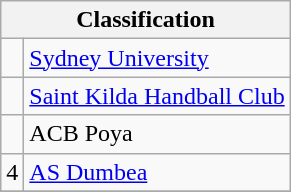<table class="wikitable" font-size: 90%;>
<tr>
<th colspan=2>Classification</th>
</tr>
<tr valign="top">
<td></td>
<td> <a href='#'>Sydney University</a></td>
</tr>
<tr>
<td></td>
<td> <a href='#'>Saint Kilda Handball Club</a></td>
</tr>
<tr>
<td></td>
<td> ACB Poya</td>
</tr>
<tr>
<td>4</td>
<td> <a href='#'>AS Dumbea</a></td>
</tr>
<tr>
</tr>
</table>
